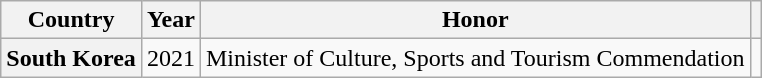<table class="wikitable plainrowheaders sortable" style="margin-right: 0;">
<tr>
<th scope="col">Country</th>
<th scope="col">Year</th>
<th scope="col">Honor</th>
<th scope="col" class="unsortable"></th>
</tr>
<tr>
<th scope="row">South Korea</th>
<td style="text-align:center">2021</td>
<td>Minister of Culture, Sports and Tourism Commendation</td>
<td style="text-align:center"></td>
</tr>
</table>
